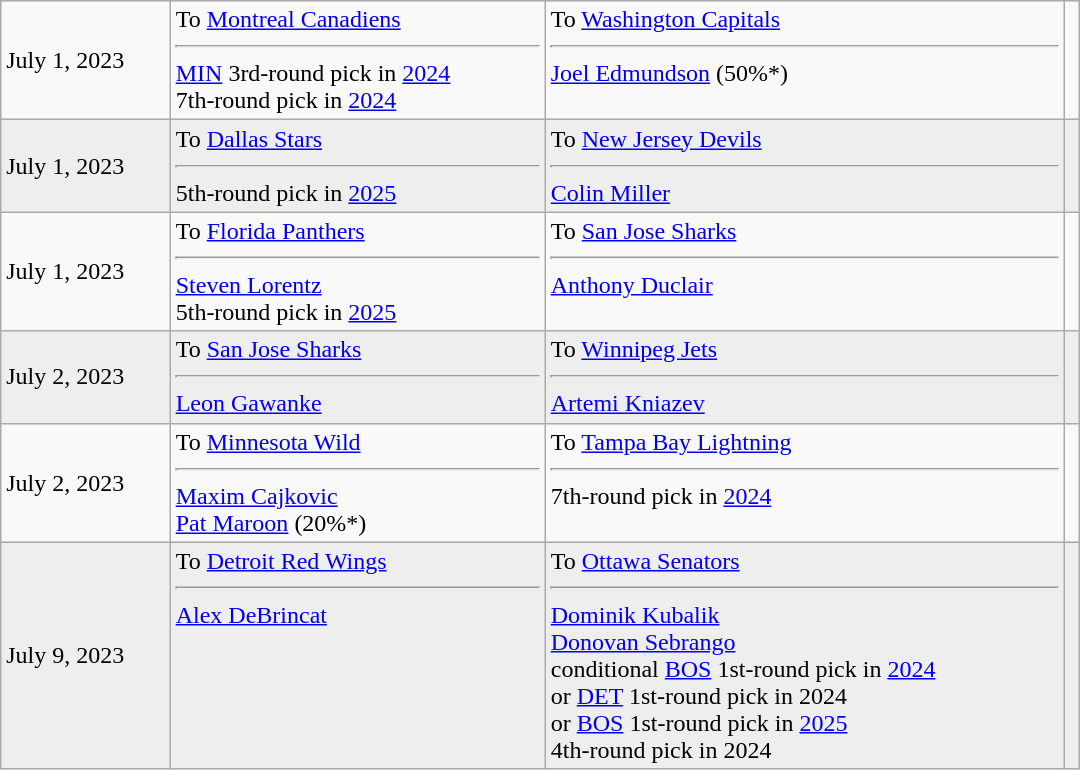<table cellspacing=0 class="wikitable" style="border:1px solid #999999; width:720px;">
<tr>
<td>July 1, 2023</td>
<td valign="top">To <a href='#'>Montreal Canadiens</a><hr><a href='#'>MIN</a> 3rd-round pick in <a href='#'>2024</a><br>7th-round pick in <a href='#'>2024</a></td>
<td valign="top">To <a href='#'>Washington Capitals</a><hr><a href='#'>Joel Edmundson</a> (50%*)</td>
<td></td>
</tr>
<tr bgcolor="eeeeee">
<td>July 1, 2023</td>
<td valign="top">To <a href='#'>Dallas Stars</a><hr>5th-round pick in <a href='#'>2025</a></td>
<td valign="top">To <a href='#'>New Jersey Devils</a><hr><a href='#'>Colin Miller</a></td>
<td></td>
</tr>
<tr>
<td>July 1, 2023</td>
<td valign="top">To <a href='#'>Florida Panthers</a><hr><a href='#'>Steven Lorentz</a><br>5th-round pick in <a href='#'>2025</a></td>
<td valign="top">To <a href='#'>San Jose Sharks</a><hr><a href='#'>Anthony Duclair</a></td>
<td></td>
</tr>
<tr bgcolor="eeeeee">
<td>July 2, 2023</td>
<td valign="top">To <a href='#'>San Jose Sharks</a><hr><a href='#'>Leon Gawanke</a></td>
<td valign="top">To <a href='#'>Winnipeg Jets</a><hr><a href='#'>Artemi Kniazev</a></td>
<td></td>
</tr>
<tr>
<td>July 2, 2023</td>
<td valign="top">To <a href='#'>Minnesota Wild</a><hr><a href='#'>Maxim Cajkovic</a><br><a href='#'>Pat Maroon</a> (20%*)</td>
<td valign="top">To <a href='#'>Tampa Bay Lightning</a><hr>7th-round pick in <a href='#'>2024</a></td>
<td></td>
</tr>
<tr bgcolor="eeeeee">
<td>July 9, 2023</td>
<td valign="top">To <a href='#'>Detroit Red Wings</a><hr><a href='#'>Alex DeBrincat</a></td>
<td valign="top">To <a href='#'>Ottawa Senators</a><hr><a href='#'>Dominik Kubalik</a><br><a href='#'>Donovan Sebrango</a><br>conditional <a href='#'>BOS</a> 1st-round pick in <a href='#'>2024</a><br>or <a href='#'>DET</a> 1st-round pick in 2024<br>or <a href='#'>BOS</a> 1st-round pick in <a href='#'>2025</a><br>4th-round pick in 2024</td>
<td></td>
</tr>
</table>
